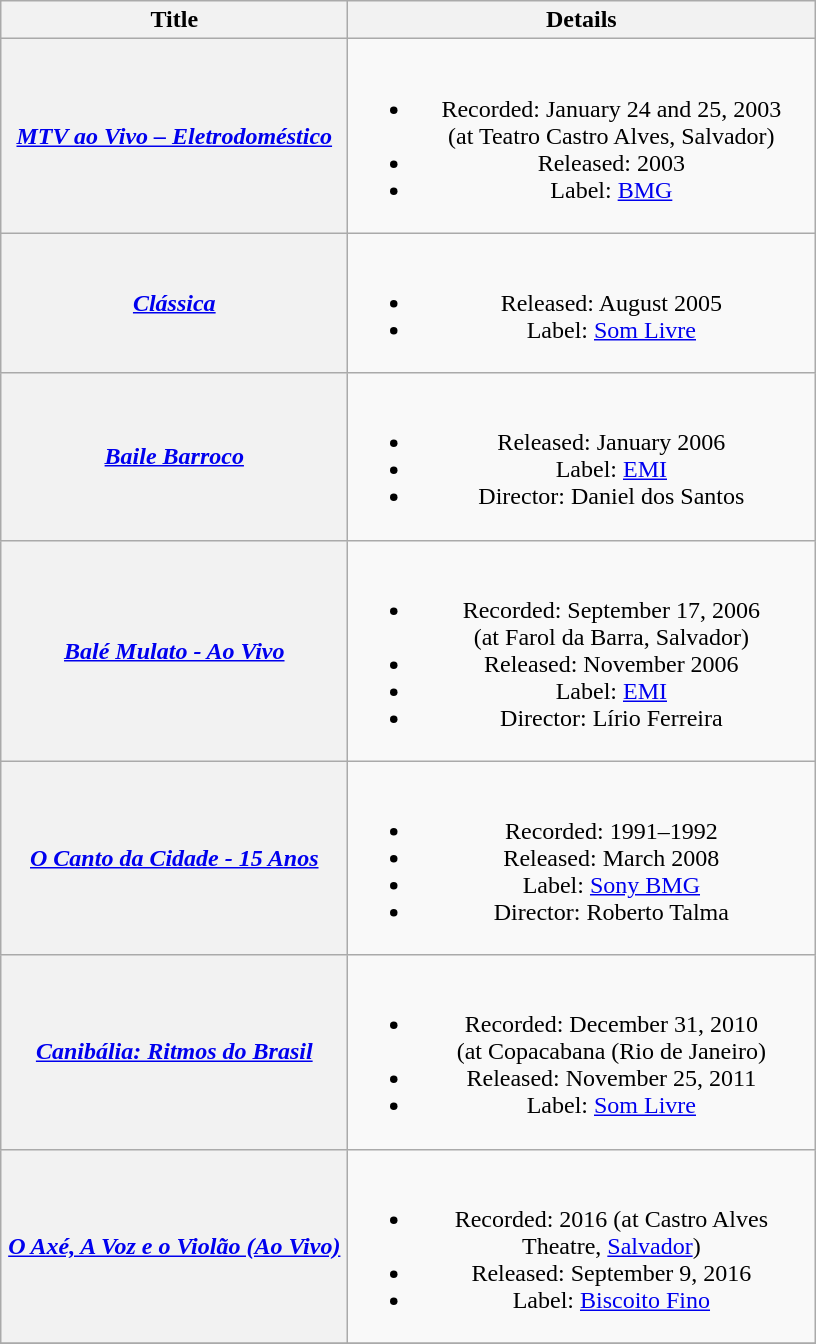<table class="wikitable plainrowheaders" style="text-align:center;">
<tr>
<th scope="col" style="width:14em;">Title</th>
<th scope="col" style="width:19em;">Details</th>
</tr>
<tr>
<th scope="row"! scope="row"><em><a href='#'>MTV ao Vivo – Eletrodoméstico</a></em></th>
<td><br><ul><li>Recorded: January 24 and 25, 2003 <br>(at Teatro Castro Alves, Salvador)</li><li>Released: 2003</li><li>Label: <a href='#'>BMG</a></li></ul></td>
</tr>
<tr>
<th scope="row"><em><a href='#'>Clássica</a></em></th>
<td><br><ul><li>Released: August 2005</li><li>Label: <a href='#'>Som Livre</a></li></ul></td>
</tr>
<tr>
<th scope="row"><em><a href='#'>Baile Barroco</a></em></th>
<td><br><ul><li>Released: January 2006</li><li>Label: <a href='#'>EMI</a></li><li>Director: Daniel dos Santos</li></ul></td>
</tr>
<tr>
<th scope="row"><em><a href='#'>Balé Mulato - Ao Vivo</a></em></th>
<td><br><ul><li>Recorded: September 17, 2006 <br>(at Farol da Barra, Salvador)</li><li>Released: November 2006</li><li>Label: <a href='#'>EMI</a></li><li>Director: Lírio Ferreira</li></ul></td>
</tr>
<tr>
<th scope="row"><em><a href='#'>O Canto da Cidade - 15 Anos</a></em></th>
<td><br><ul><li>Recorded: 1991–1992</li><li>Released: March 2008</li><li>Label: <a href='#'>Sony BMG</a></li><li>Director: Roberto Talma</li></ul></td>
</tr>
<tr>
<th scope="row"><em><a href='#'>Canibália: Ritmos do Brasil</a></em></th>
<td><br><ul><li>Recorded: December 31, 2010 <br>(at Copacabana (Rio de Janeiro)</li><li>Released: November 25, 2011</li><li>Label: <a href='#'>Som Livre</a></li></ul></td>
</tr>
<tr>
<th scope="row"><em><a href='#'>O Axé, A Voz e o Violão (Ao Vivo)</a></em></th>
<td><br><ul><li>Recorded: 2016 (at Castro Alves Theatre, <a href='#'>Salvador</a>)</li><li>Released: September 9, 2016</li><li>Label: <a href='#'>Biscoito Fino</a></li></ul></td>
</tr>
<tr>
</tr>
</table>
